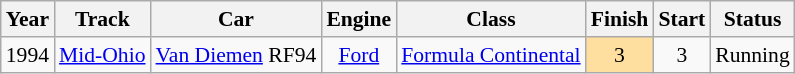<table class="wikitable" style="text-align:center; font-size:90%">
<tr>
<th>Year</th>
<th>Track</th>
<th>Car</th>
<th>Engine</th>
<th>Class</th>
<th>Finish</th>
<th>Start</th>
<th>Status</th>
</tr>
<tr>
<td>1994</td>
<td><a href='#'>Mid-Ohio</a></td>
<td><a href='#'>Van Diemen</a> RF94</td>
<td><a href='#'>Ford</a></td>
<td><a href='#'>Formula Continental</a></td>
<td style="background:#FFDF9F;">3</td>
<td>3</td>
<td>Running</td>
</tr>
</table>
